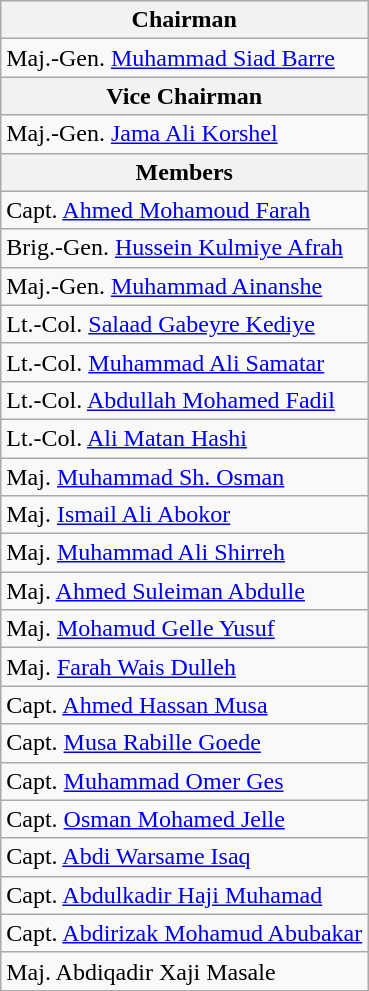<table class="wikitable">
<tr>
<th>Chairman</th>
</tr>
<tr>
<td>Maj.-Gen. <a href='#'>Muhammad Siad Barre</a></td>
</tr>
<tr>
<th>Vice Chairman</th>
</tr>
<tr>
<td>Maj.-Gen. <a href='#'>Jama Ali Korshel</a></td>
</tr>
<tr>
<th>Members</th>
</tr>
<tr>
<td>Capt. <a href='#'>Ahmed Mohamoud Farah</a></td>
</tr>
<tr>
<td>Brig.-Gen. <a href='#'>Hussein Kulmiye Afrah</a></td>
</tr>
<tr>
<td>Maj.-Gen. <a href='#'>Muhammad Ainanshe</a></td>
</tr>
<tr>
<td>Lt.-Col. <a href='#'>Salaad Gabeyre Kediye</a></td>
</tr>
<tr>
<td>Lt.-Col. <a href='#'>Muhammad Ali Samatar</a></td>
</tr>
<tr>
<td>Lt.-Col. <a href='#'>Abdullah Mohamed Fadil</a></td>
</tr>
<tr>
<td>Lt.-Col. <a href='#'>Ali Matan Hashi</a></td>
</tr>
<tr>
<td>Maj. <a href='#'>Muhammad Sh. Osman</a></td>
</tr>
<tr>
<td>Maj. <a href='#'>Ismail Ali Abokor</a></td>
</tr>
<tr>
<td>Maj. <a href='#'>Muhammad Ali Shirreh</a></td>
</tr>
<tr>
<td>Maj. <a href='#'>Ahmed Suleiman Abdulle</a></td>
</tr>
<tr>
<td>Maj. <a href='#'>Mohamud Gelle Yusuf</a></td>
</tr>
<tr>
<td>Maj. <a href='#'>Farah Wais Dulleh</a></td>
</tr>
<tr>
<td>Capt. <a href='#'>Ahmed Hassan Musa</a></td>
</tr>
<tr>
<td>Capt. <a href='#'>Musa Rabille Goede</a></td>
</tr>
<tr>
<td>Capt. <a href='#'>Muhammad Omer Ges</a></td>
</tr>
<tr>
<td>Capt. <a href='#'>Osman Mohamed Jelle</a></td>
</tr>
<tr>
<td>Capt.  <a href='#'>Abdi Warsame Isaq</a></td>
</tr>
<tr>
<td>Capt. <a href='#'>Abdulkadir Haji Muhamad</a></td>
</tr>
<tr>
<td>Capt. <a href='#'>Abdirizak Mohamud Abubakar</a></td>
</tr>
<tr>
<td>Maj. Abdiqadir Xaji Masale</td>
</tr>
</table>
